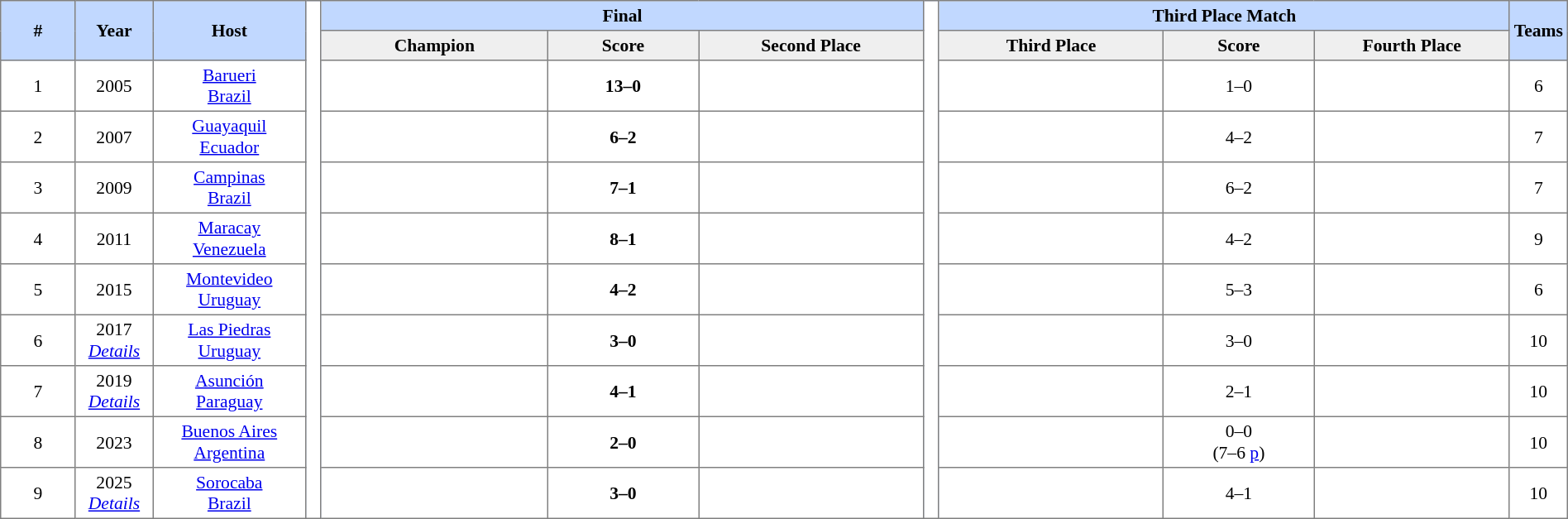<table border=1 style="border-collapse:collapse; font-size:90%;" cellpadding=3 cellspacing=0 width=100%>
<tr bgcolor=#C1D8FF>
<th rowspan=2 width=5%>#</th>
<th rowspan=2 width=5%>Year</th>
<th rowspan=2 width=10%>Host</th>
<th width=1% rowspan=11 bgcolor=ffffff></th>
<th colspan=3>Final</th>
<th width=1% rowspan=11 bgcolor=ffffff></th>
<th colspan=3>Third Place Match</th>
<th rowspan=2 width=10%>Teams</th>
</tr>
<tr bgcolor=#EFEFEF>
<th width=15%>Champion</th>
<th width=10%>Score</th>
<th width=15%>Second Place</th>
<th width=15%>Third Place</th>
<th width=10%>Score</th>
<th width=15%>Fourth Place</th>
</tr>
<tr align=center>
<td>1</td>
<td>2005<br><em></em></td>
<td><a href='#'>Barueri</a><br><a href='#'>Brazil</a></td>
<td><strong></strong></td>
<td><strong>13–0</strong></td>
<td></td>
<td></td>
<td>1–0</td>
<td></td>
<td>6</td>
</tr>
<tr align=center>
<td>2</td>
<td>2007<br><em></em></td>
<td><a href='#'>Guayaquil</a><br><a href='#'>Ecuador</a></td>
<td><strong></strong></td>
<td><strong>6–2</strong></td>
<td></td>
<td></td>
<td>4–2</td>
<td></td>
<td>7</td>
</tr>
<tr align=center>
<td>3</td>
<td>2009<br><em></em></td>
<td><a href='#'>Campinas</a><br><a href='#'>Brazil</a></td>
<td><strong></strong></td>
<td><strong>7–1</strong></td>
<td></td>
<td></td>
<td>6–2</td>
<td></td>
<td>7</td>
</tr>
<tr align=center>
<td>4</td>
<td>2011<br><em></em></td>
<td><a href='#'>Maracay</a><br><a href='#'>Venezuela</a></td>
<td><strong></strong></td>
<td><strong>8–1</strong></td>
<td></td>
<td></td>
<td>4–2</td>
<td></td>
<td>9</td>
</tr>
<tr align=center>
<td>5</td>
<td>2015<br><em></em></td>
<td><a href='#'>Montevideo</a><br><a href='#'>Uruguay</a></td>
<td><strong></strong></td>
<td><strong>4–2</strong></td>
<td></td>
<td></td>
<td>5–3</td>
<td></td>
<td>6</td>
</tr>
<tr align=center>
<td>6</td>
<td>2017<br><em><a href='#'>Details</a></em></td>
<td><a href='#'>Las Piedras</a><br><a href='#'>Uruguay</a></td>
<td><strong></strong></td>
<td><strong>3–0</strong></td>
<td></td>
<td></td>
<td>3–0</td>
<td></td>
<td>10</td>
</tr>
<tr align=center>
<td>7</td>
<td>2019<br><em><a href='#'>Details</a></em></td>
<td><a href='#'>Asunción</a><br><a href='#'>Paraguay</a></td>
<td><strong></strong></td>
<td><strong>4–1</strong></td>
<td></td>
<td></td>
<td>2–1</td>
<td></td>
<td>10</td>
</tr>
<tr align=center>
<td>8</td>
<td>2023<br><em></em></td>
<td><a href='#'>Buenos Aires</a><br><a href='#'>Argentina</a></td>
<td><strong></strong></td>
<td><strong>2–0</strong></td>
<td></td>
<td></td>
<td>0–0<br>(7–6 <a href='#'>p</a>)</td>
<td></td>
<td>10</td>
</tr>
<tr align=center>
<td>9</td>
<td>2025<br><em><a href='#'>Details</a></em></td>
<td><a href='#'>Sorocaba</a><br><a href='#'>Brazil</a></td>
<td><strong></strong></td>
<td><strong>3–0</strong></td>
<td></td>
<td></td>
<td>4–1</td>
<td></td>
<td>10</td>
</tr>
</table>
